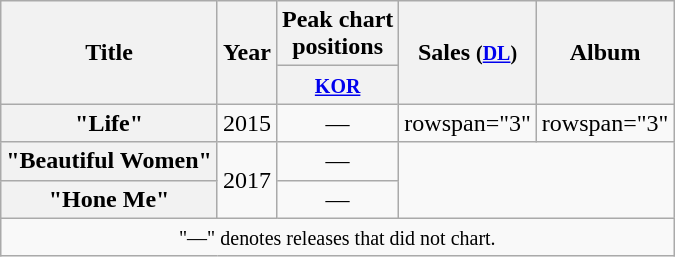<table class="wikitable plainrowheaders" style="text-align:center;">
<tr>
<th scope="col" rowspan="2">Title</th>
<th scope="col" rowspan="2">Year</th>
<th scope="col" colspan="1">Peak chart <br> positions</th>
<th scope="col" rowspan="2">Sales <small>(<a href='#'>DL</a>)</small></th>
<th scope="col" rowspan="2">Album</th>
</tr>
<tr>
<th><small><a href='#'>KOR</a></small><br></th>
</tr>
<tr>
<th scope="row">"Life"<br></th>
<td>2015</td>
<td>—</td>
<td>rowspan="3" </td>
<td>rowspan="3" </td>
</tr>
<tr>
<th scope="row">"Beautiful Women"</th>
<td rowspan="2">2017</td>
<td>—</td>
</tr>
<tr>
<th scope="row">"Hone Me"<br></th>
<td>—</td>
</tr>
<tr>
<td colspan="5" align="center"><small>"—" denotes releases that did not chart.</small></td>
</tr>
</table>
